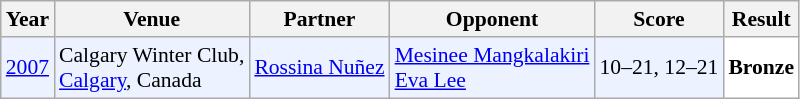<table class="sortable wikitable" style="font-size: 90%;">
<tr>
<th>Year</th>
<th>Venue</th>
<th>Partner</th>
<th>Opponent</th>
<th>Score</th>
<th>Result</th>
</tr>
<tr style="background:#ECF2FF">
<td align="center"><a href='#'>2007</a></td>
<td align="left">Calgary Winter Club,<br><a href='#'>Calgary</a>, Canada</td>
<td align="left"> <a href='#'>Rossina Nuñez</a></td>
<td align="left"> <a href='#'>Mesinee Mangkalakiri</a> <br>  <a href='#'>Eva Lee</a></td>
<td align="left">10–21, 12–21</td>
<td style="text-align:left; background:white"> <strong>Bronze</strong></td>
</tr>
</table>
